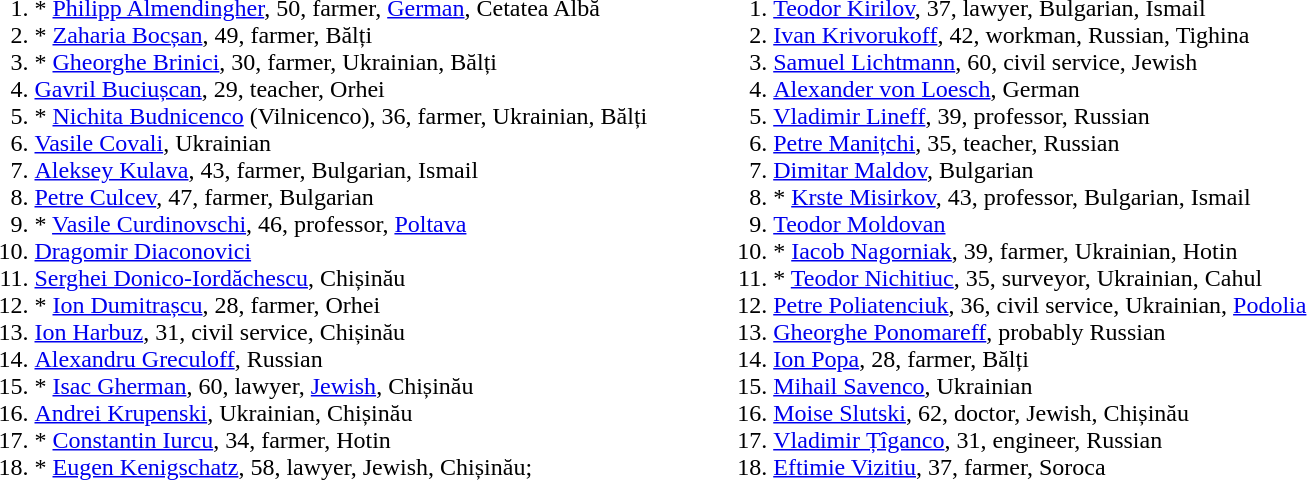<table valign="top">
<tr>
<td><ul><ol><br><li>* <a href='#'>Philipp Almendingher</a>, 50, farmer, <a href='#'>German</a>, Cetatea Albă</li>
<li>* <a href='#'>Zaharia Bocșan</a>, 49, farmer, Bălți</li>
<li>* <a href='#'>Gheorghe Brinici</a>, 30, farmer, Ukrainian, Bălți</li>
<li><a href='#'>Gavril Buciușcan</a>,  29, teacher, Orhei</li>
<li>* <a href='#'>Nichita Budnicenco</a> (Vilnicenco), 36, farmer, Ukrainian, Bălți</li>
<li><a href='#'>Vasile Covali</a>, Ukrainian</li>
<li><a href='#'>Aleksey Kulava</a>, 43, farmer, Bulgarian, Ismail</li>
<li><a href='#'>Petre Culcev</a>, 47, farmer, Bulgarian</li>
<li>* <a href='#'>Vasile Curdinovschi</a>, 46, professor, <a href='#'>Poltava</a></li>
<li><a href='#'>Dragomir Diaconovici</a></li>
<li><a href='#'>Serghei Donico-Iordăchescu</a>, Chișinău</li>
<li>* <a href='#'>Ion Dumitrașcu</a>, 28, farmer, Orhei</li>
<li><a href='#'>Ion Harbuz</a>, 31, civil service, Chișinău</li>
<li><a href='#'>Alexandru Greculoff</a>, Russian</li>
<li>* <a href='#'>Isac Gherman</a>, 60, lawyer, <a href='#'>Jewish</a>, Chișinău</li>
<li><a href='#'>Andrei Krupenski</a>, Ukrainian, Chișinău</li>
<li>* <a href='#'>Constantin Iurcu</a>, 34, farmer, Hotin</li>
<li>* <a href='#'>Eugen Kenigschatz</a>, 58, lawyer, Jewish, Chișinău;</li>
</ol></ul></td>
<td><ul><ol><br><li><a href='#'>Teodor Kirilov</a>, 37, lawyer, Bulgarian, Ismail</li>
<li><a href='#'>Ivan Krivorukoff</a>, 42, workman, Russian, Tighina</li>
<li><a href='#'>Samuel Lichtmann</a>, 60, civil service, Jewish</li>
<li><a href='#'>Alexander von Loesch</a>, German</li>
<li><a href='#'>Vladimir Lineff</a>, 39, professor, Russian</li>
<li><a href='#'>Petre Manițchi</a>,  35, teacher, Russian</li>
<li><a href='#'>Dimitar Maldov</a>, Bulgarian</li>
<li>* <a href='#'>Krste Misirkov</a>, 43, professor, Bulgarian, Ismail</li>
<li><a href='#'>Teodor Moldovan</a></li>
<li>* <a href='#'>Iacob Nagorniak</a>, 39, farmer, Ukrainian, Hotin</li>
<li>* <a href='#'>Teodor Nichitiuc</a>, 35, surveyor, Ukrainian, Cahul</li>
<li><a href='#'>Petre Poliatenciuk</a>, 36, civil service, Ukrainian, <a href='#'>Podolia</a></li>
<li><a href='#'>Gheorghe Ponomareff</a>, probably Russian</li>
<li><a href='#'>Ion Popa</a>, 28, farmer, Bălți</li>
<li><a href='#'>Mihail Savenco</a>, Ukrainian</li>
<li><a href='#'>Moise Slutski</a>, 62, doctor, Jewish, Chișinău</li>
<li><a href='#'>Vladimir Țîganco</a>, 31, engineer, Russian</li>
<li><a href='#'>Eftimie Vizitiu</a>, 37, farmer, Soroca</li>
</ol></ul></td>
</tr>
</table>
